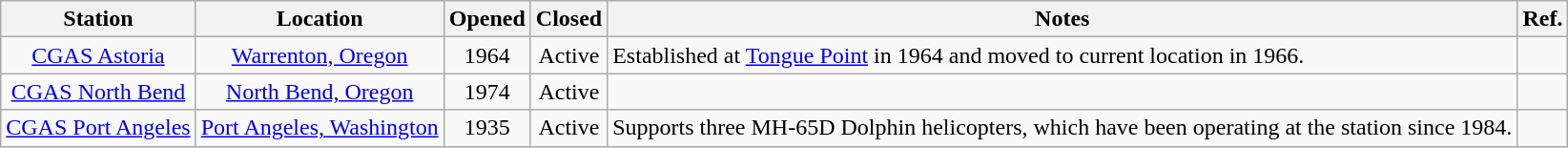<table class="wikitable sortable" style="text-align:center;">
<tr>
<th>Station</th>
<th>Location</th>
<th>Opened</th>
<th>Closed</th>
<th class="unsortable">Notes</th>
<th class="unsortable">Ref.</th>
</tr>
<tr>
<td><a href='#'>CGAS Astoria</a></td>
<td><a href='#'>Warrenton, Oregon</a></td>
<td>1964</td>
<td>Active</td>
<td style="text-align:left;">Established at <a href='#'>Tongue Point</a> in 1964 and moved to current location in 1966.</td>
<td></td>
</tr>
<tr>
<td><a href='#'>CGAS North Bend</a></td>
<td><a href='#'>North Bend, Oregon</a></td>
<td>1974</td>
<td>Active</td>
<td style="text-align:left;"></td>
<td></td>
</tr>
<tr>
<td><a href='#'>CGAS Port Angeles</a></td>
<td><a href='#'>Port Angeles, Washington</a></td>
<td>1935</td>
<td>Active</td>
<td style="text-align:left;">Supports three MH-65D Dolphin helicopters, which have been operating at the station since 1984.</td>
<td></td>
</tr>
</table>
